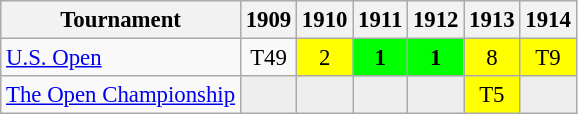<table class="wikitable" style="font-size:95%;text-align:center;">
<tr>
<th>Tournament</th>
<th>1909</th>
<th>1910</th>
<th>1911</th>
<th>1912</th>
<th>1913</th>
<th>1914</th>
</tr>
<tr>
<td align=left><a href='#'>U.S. Open</a></td>
<td>T49</td>
<td style="background:yellow;">2</td>
<td style="background:lime;"><strong>1</strong></td>
<td style="background:lime;"><strong>1</strong></td>
<td style="background:yellow;">8</td>
<td style="background:yellow;">T9</td>
</tr>
<tr>
<td align=left><a href='#'>The Open Championship</a></td>
<td style="background:#eeeeee;"></td>
<td style="background:#eeeeee;"></td>
<td style="background:#eeeeee;"></td>
<td style="background:#eeeeee;"></td>
<td style="background:yellow;">T5</td>
<td style="background:#eeeeee;"></td>
</tr>
</table>
